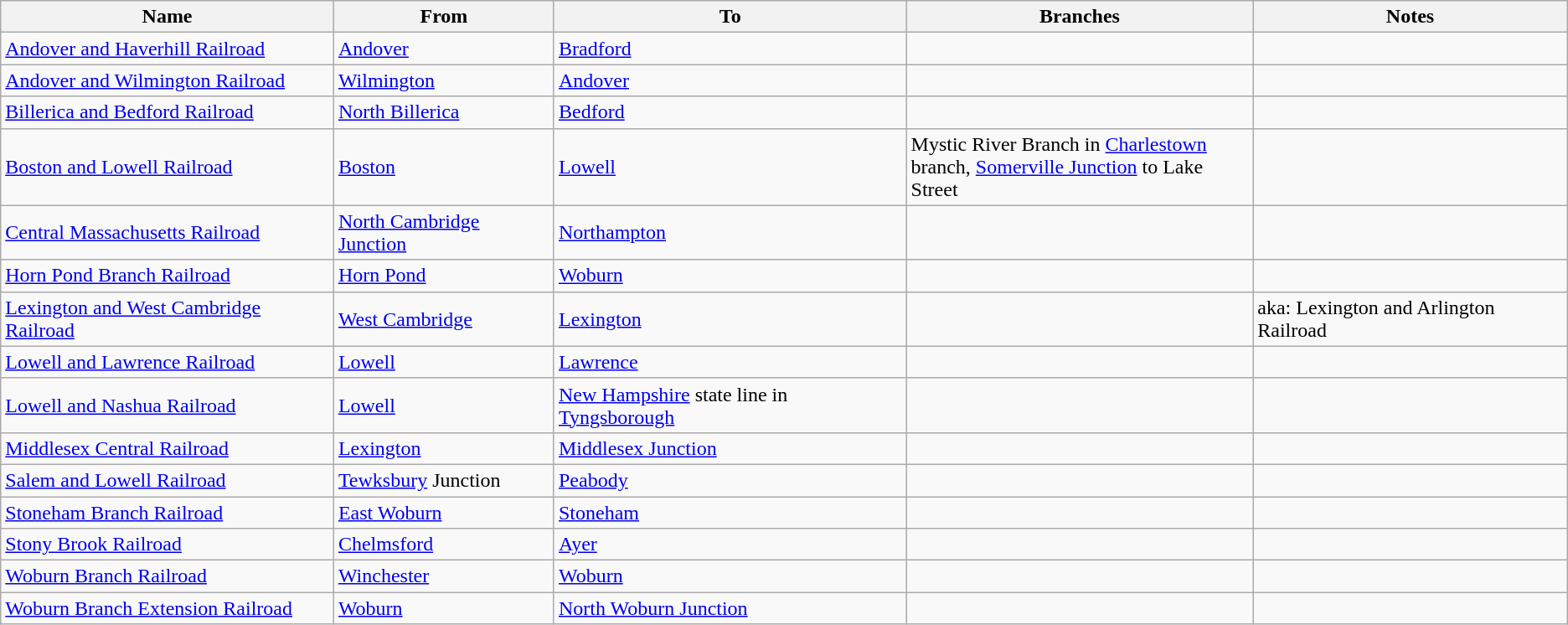<table class="wikitable">
<tr>
<th>Name</th>
<th>From</th>
<th>To</th>
<th>Branches</th>
<th>Notes</th>
</tr>
<tr>
<td><a href='#'>Andover and Haverhill Railroad</a></td>
<td><a href='#'>Andover</a></td>
<td><a href='#'>Bradford</a></td>
<td></td>
<td></td>
</tr>
<tr>
<td><a href='#'>Andover and Wilmington Railroad</a></td>
<td><a href='#'>Wilmington</a></td>
<td><a href='#'>Andover</a></td>
<td></td>
<td></td>
</tr>
<tr>
<td><a href='#'>Billerica and Bedford Railroad</a></td>
<td><a href='#'>North Billerica</a></td>
<td><a href='#'>Bedford</a></td>
<td></td>
<td></td>
</tr>
<tr>
<td><a href='#'>Boston and Lowell Railroad</a></td>
<td><a href='#'>Boston</a></td>
<td><a href='#'>Lowell</a></td>
<td>Mystic River Branch in <a href='#'>Charlestown</a><br>branch, <a href='#'>Somerville Junction</a> to Lake Street</td>
<td></td>
</tr>
<tr>
<td><a href='#'>Central Massachusetts Railroad</a></td>
<td><a href='#'>North Cambridge Junction</a></td>
<td><a href='#'>Northampton</a></td>
<td></td>
<td></td>
</tr>
<tr>
<td><a href='#'>Horn Pond Branch Railroad</a></td>
<td><a href='#'>Horn Pond</a></td>
<td><a href='#'>Woburn</a></td>
<td></td>
<td></td>
</tr>
<tr>
<td><a href='#'>Lexington and West Cambridge Railroad</a></td>
<td><a href='#'>West Cambridge</a></td>
<td><a href='#'>Lexington</a></td>
<td></td>
<td>aka: Lexington and Arlington Railroad</td>
</tr>
<tr>
<td><a href='#'>Lowell and Lawrence Railroad</a></td>
<td><a href='#'>Lowell</a></td>
<td><a href='#'>Lawrence</a></td>
<td></td>
<td></td>
</tr>
<tr>
<td><a href='#'>Lowell and Nashua Railroad</a></td>
<td><a href='#'>Lowell</a></td>
<td><a href='#'>New Hampshire</a> state line in <a href='#'>Tyngsborough</a></td>
<td></td>
<td></td>
</tr>
<tr>
<td><a href='#'>Middlesex Central Railroad</a></td>
<td><a href='#'>Lexington</a></td>
<td><a href='#'>Middlesex Junction</a></td>
<td></td>
<td></td>
</tr>
<tr>
<td><a href='#'>Salem and Lowell Railroad</a></td>
<td><a href='#'>Tewksbury</a> Junction</td>
<td><a href='#'>Peabody</a></td>
<td></td>
<td></td>
</tr>
<tr>
<td><a href='#'>Stoneham Branch Railroad</a></td>
<td><a href='#'>East Woburn</a></td>
<td><a href='#'>Stoneham</a></td>
<td></td>
<td></td>
</tr>
<tr>
<td><a href='#'>Stony Brook Railroad</a></td>
<td><a href='#'>Chelmsford</a></td>
<td><a href='#'>Ayer</a></td>
<td></td>
<td></td>
</tr>
<tr>
<td><a href='#'>Woburn Branch Railroad</a></td>
<td><a href='#'>Winchester</a></td>
<td><a href='#'>Woburn</a></td>
<td></td>
<td></td>
</tr>
<tr>
<td><a href='#'>Woburn Branch Extension Railroad</a></td>
<td><a href='#'>Woburn</a></td>
<td><a href='#'>North Woburn Junction</a></td>
<td></td>
<td></td>
</tr>
</table>
